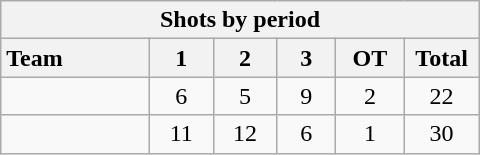<table class="wikitable" style="width:20em; text-align:right;">
<tr>
<th colspan=6>Shots by period</th>
</tr>
<tr>
<th style="width:8em; text-align:left;">Team</th>
<th style="width:3em;">1</th>
<th style="width:3em;">2</th>
<th style="width:3em;">3</th>
<th style="width:3em;">OT</th>
<th style="width:3em;">Total</th>
</tr>
<tr>
<td style="text-align:left;"></td>
<td align=center>6</td>
<td align=center>5</td>
<td align=center>9</td>
<td align=center>2</td>
<td align=center>22</td>
</tr>
<tr>
<td style="text-align:left;"></td>
<td align=center>11</td>
<td align=center>12</td>
<td align=center>6</td>
<td align=center>1</td>
<td align=center>30</td>
</tr>
</table>
